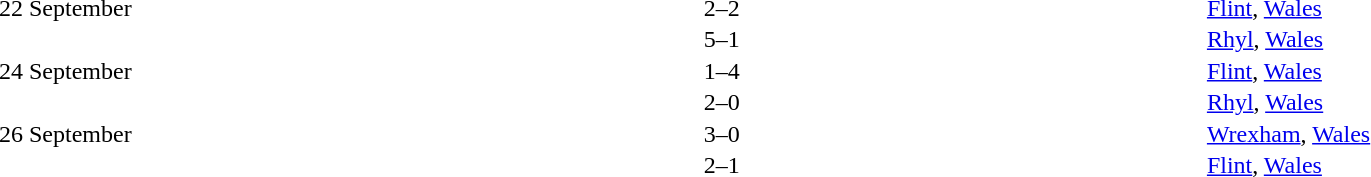<table cellspacing=1 width=85%>
<tr>
<th width=15%></th>
<th width=25%></th>
<th width=10%></th>
<th width=25%></th>
<th width=25%></th>
</tr>
<tr>
<td>22 September</td>
<td align=right></td>
<td align=center>2–2</td>
<td></td>
<td><a href='#'>Flint</a>, <a href='#'>Wales</a></td>
</tr>
<tr>
<td></td>
<td align=right></td>
<td align=center>5–1</td>
<td></td>
<td><a href='#'>Rhyl</a>, <a href='#'>Wales</a></td>
</tr>
<tr>
<td>24 September</td>
<td align=right></td>
<td align=center>1–4</td>
<td></td>
<td><a href='#'>Flint</a>, <a href='#'>Wales</a></td>
</tr>
<tr>
<td></td>
<td align=right></td>
<td align=center>2–0</td>
<td></td>
<td><a href='#'>Rhyl</a>, <a href='#'>Wales</a></td>
</tr>
<tr>
<td>26 September</td>
<td align=right></td>
<td align=center>3–0</td>
<td></td>
<td><a href='#'>Wrexham</a>, <a href='#'>Wales</a></td>
</tr>
<tr>
<td></td>
<td align=right></td>
<td align=center>2–1</td>
<td></td>
<td><a href='#'>Flint</a>, <a href='#'>Wales</a></td>
</tr>
</table>
